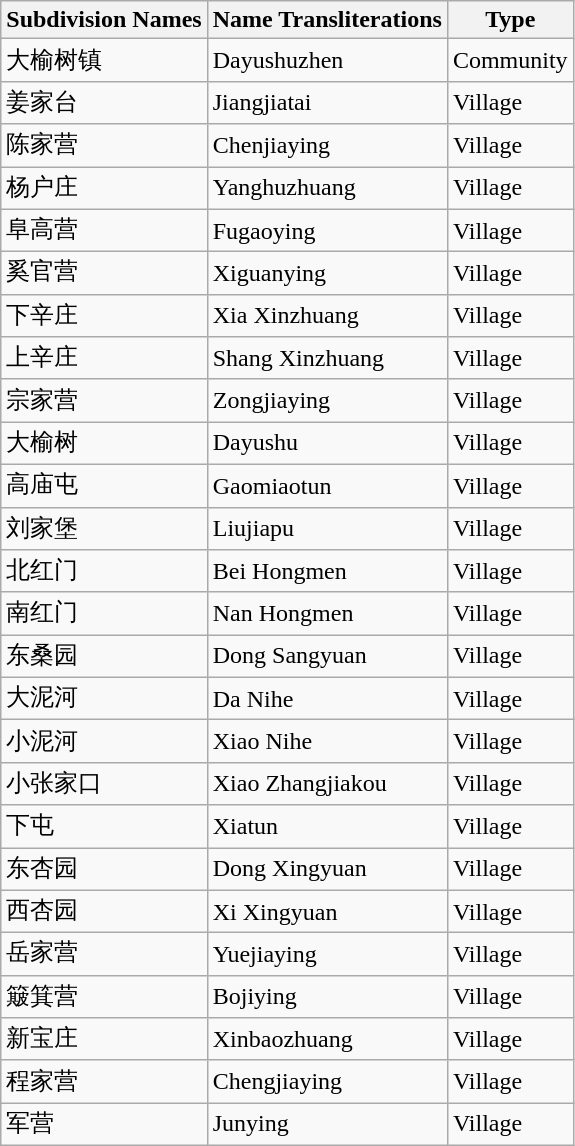<table class="wikitable sortable">
<tr>
<th>Subdivision Names</th>
<th>Name Transliterations</th>
<th>Type</th>
</tr>
<tr>
<td>大榆树镇</td>
<td>Dayushuzhen</td>
<td>Community</td>
</tr>
<tr>
<td>姜家台</td>
<td>Jiangjiatai</td>
<td>Village</td>
</tr>
<tr>
<td>陈家营</td>
<td>Chenjiaying</td>
<td>Village</td>
</tr>
<tr>
<td>杨户庄</td>
<td>Yanghuzhuang</td>
<td>Village</td>
</tr>
<tr>
<td>阜高营</td>
<td>Fugaoying</td>
<td>Village</td>
</tr>
<tr>
<td>奚官营</td>
<td>Xiguanying</td>
<td>Village</td>
</tr>
<tr>
<td>下辛庄</td>
<td>Xia Xinzhuang</td>
<td>Village</td>
</tr>
<tr>
<td>上辛庄</td>
<td>Shang Xinzhuang</td>
<td>Village</td>
</tr>
<tr>
<td>宗家营</td>
<td>Zongjiaying</td>
<td>Village</td>
</tr>
<tr>
<td>大榆树</td>
<td>Dayushu</td>
<td>Village</td>
</tr>
<tr>
<td>高庙屯</td>
<td>Gaomiaotun</td>
<td>Village</td>
</tr>
<tr>
<td>刘家堡</td>
<td>Liujiapu</td>
<td>Village</td>
</tr>
<tr>
<td>北红门</td>
<td>Bei Hongmen</td>
<td>Village</td>
</tr>
<tr>
<td>南红门</td>
<td>Nan Hongmen</td>
<td>Village</td>
</tr>
<tr>
<td>东桑园</td>
<td>Dong Sangyuan</td>
<td>Village</td>
</tr>
<tr>
<td>大泥河</td>
<td>Da Nihe</td>
<td>Village</td>
</tr>
<tr>
<td>小泥河</td>
<td>Xiao Nihe</td>
<td>Village</td>
</tr>
<tr>
<td>小张家口</td>
<td>Xiao Zhangjiakou</td>
<td>Village</td>
</tr>
<tr>
<td>下屯</td>
<td>Xiatun</td>
<td>Village</td>
</tr>
<tr>
<td>东杏园</td>
<td>Dong Xingyuan</td>
<td>Village</td>
</tr>
<tr>
<td>西杏园</td>
<td>Xi Xingyuan</td>
<td>Village</td>
</tr>
<tr>
<td>岳家营</td>
<td>Yuejiaying</td>
<td>Village</td>
</tr>
<tr>
<td>簸箕营</td>
<td>Bojiying</td>
<td>Village</td>
</tr>
<tr>
<td>新宝庄</td>
<td>Xinbaozhuang</td>
<td>Village</td>
</tr>
<tr>
<td>程家营</td>
<td>Chengjiaying</td>
<td>Village</td>
</tr>
<tr>
<td>军营</td>
<td>Junying</td>
<td>Village</td>
</tr>
</table>
